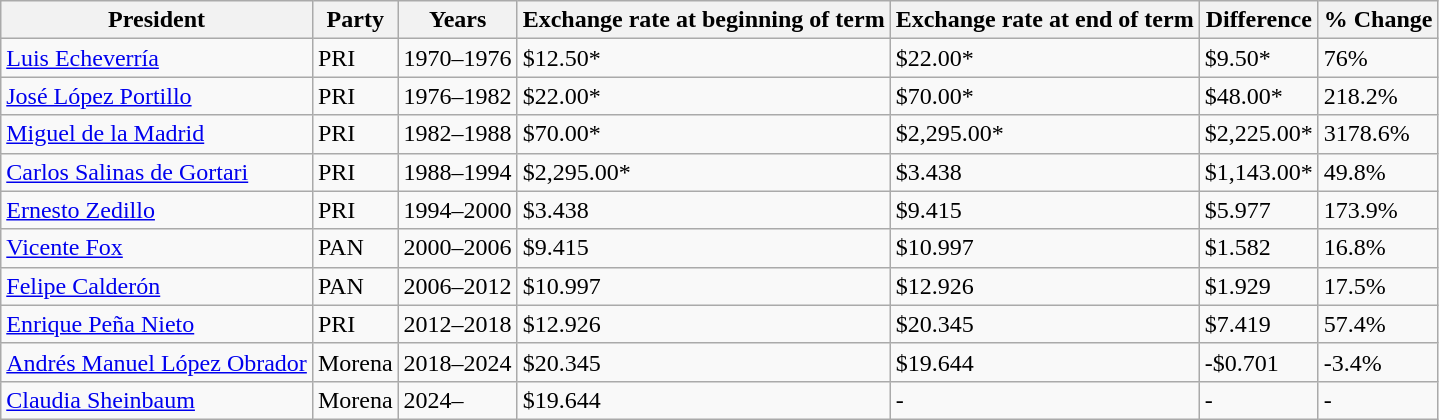<table class="wikitable sortable">
<tr>
<th>President</th>
<th>Party</th>
<th>Years</th>
<th>Exchange rate at beginning of term</th>
<th>Exchange rate at end of term</th>
<th>Difference</th>
<th>% Change</th>
</tr>
<tr>
<td><a href='#'>Luis Echeverría</a></td>
<td>PRI</td>
<td>1970–1976</td>
<td>$12.50*</td>
<td>$22.00*</td>
<td>$9.50*</td>
<td>76%</td>
</tr>
<tr>
<td><a href='#'>José López Portillo</a></td>
<td>PRI</td>
<td>1976–1982</td>
<td>$22.00*</td>
<td>$70.00*</td>
<td>$48.00*</td>
<td>218.2%</td>
</tr>
<tr>
<td><a href='#'>Miguel de la Madrid</a></td>
<td>PRI</td>
<td>1982–1988</td>
<td>$70.00*</td>
<td>$2,295.00*</td>
<td>$2,225.00*</td>
<td>3178.6%</td>
</tr>
<tr>
<td><a href='#'>Carlos Salinas de Gortari</a></td>
<td>PRI</td>
<td>1988–1994</td>
<td>$2,295.00*</td>
<td>$3.438</td>
<td>$1,143.00*</td>
<td>49.8%</td>
</tr>
<tr>
<td><a href='#'>Ernesto Zedillo</a></td>
<td>PRI</td>
<td>1994–2000</td>
<td>$3.438</td>
<td>$9.415</td>
<td>$5.977</td>
<td>173.9%</td>
</tr>
<tr>
<td><a href='#'>Vicente Fox</a></td>
<td>PAN</td>
<td>2000–2006</td>
<td>$9.415</td>
<td>$10.997</td>
<td>$1.582</td>
<td>16.8%</td>
</tr>
<tr>
<td><a href='#'>Felipe Calderón</a></td>
<td>PAN</td>
<td>2006–2012</td>
<td>$10.997</td>
<td>$12.926</td>
<td>$1.929</td>
<td>17.5%</td>
</tr>
<tr>
<td><a href='#'>Enrique Peña Nieto</a></td>
<td>PRI</td>
<td>2012–2018</td>
<td>$12.926</td>
<td>$20.345</td>
<td>$7.419</td>
<td>57.4%</td>
</tr>
<tr>
<td><a href='#'>Andrés Manuel López Obrador</a></td>
<td>Morena</td>
<td>2018–2024</td>
<td>$20.345</td>
<td>$19.644</td>
<td>-$0.701</td>
<td>-3.4%</td>
</tr>
<tr>
<td><a href='#'>Claudia Sheinbaum</a></td>
<td>Morena</td>
<td>2024–</td>
<td>$19.644</td>
<td>-</td>
<td>-</td>
<td>-</td>
</tr>
</table>
